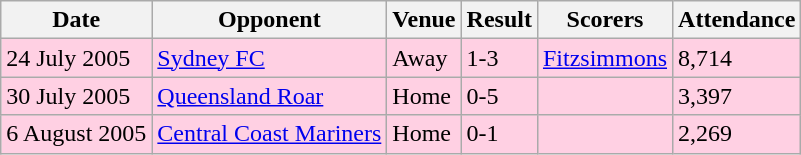<table class="wikitable">
<tr>
<th>Date</th>
<th>Opponent</th>
<th>Venue</th>
<th>Result</th>
<th>Scorers</th>
<th>Attendance</th>
</tr>
<tr bgcolor="#ffd0e3">
<td>24 July 2005</td>
<td><a href='#'>Sydney FC</a></td>
<td>Away</td>
<td>1-3</td>
<td><a href='#'>Fitzsimmons</a></td>
<td>8,714</td>
</tr>
<tr bgcolor = "#ffd0e3">
<td>30 July 2005</td>
<td><a href='#'>Queensland Roar</a></td>
<td>Home</td>
<td>0-5</td>
<td></td>
<td>3,397</td>
</tr>
<tr bgcolor = "#ffd0e3">
<td>6 August 2005</td>
<td><a href='#'>Central Coast Mariners</a></td>
<td>Home</td>
<td>0-1</td>
<td></td>
<td>2,269</td>
</tr>
</table>
